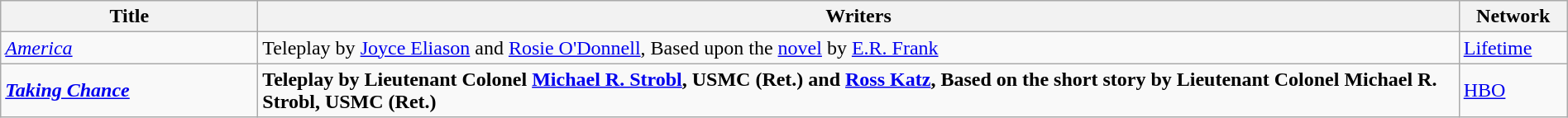<table class="wikitable" style="width:100%;">
<tr>
<th style="width:200px;">Title</th>
<th>Writers</th>
<th style="width:80px;">Network</th>
</tr>
<tr>
<td><em><a href='#'>America</a></em></td>
<td>Teleplay by <a href='#'>Joyce Eliason</a> and <a href='#'>Rosie O'Donnell</a>, Based upon the <a href='#'>novel</a> by <a href='#'>E.R. Frank</a></td>
<td><a href='#'>Lifetime</a></td>
</tr>
<tr>
<td><strong><em><a href='#'>Taking Chance</a></em></strong></td>
<td><strong>Teleplay by Lieutenant Colonel <a href='#'>Michael R. Strobl</a>, USMC (Ret.) and <a href='#'>Ross Katz</a>, Based on the short story by Lieutenant Colonel Michael R. Strobl, USMC (Ret.)</strong></td>
<td><a href='#'>HBO</a></td>
</tr>
</table>
